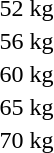<table>
<tr>
<td rowspan=2>52 kg<br></td>
<td rowspan=2></td>
<td rowspan=2></td>
<td></td>
</tr>
<tr>
<td></td>
</tr>
<tr>
<td rowspan=2>56 kg<br></td>
<td rowspan=2></td>
<td rowspan=2></td>
<td></td>
</tr>
<tr>
<td></td>
</tr>
<tr>
<td rowspan=2>60 kg<br></td>
<td rowspan=2></td>
<td rowspan=2></td>
<td></td>
</tr>
<tr>
<td></td>
</tr>
<tr>
<td rowspan=2>65 kg<br></td>
<td rowspan=2></td>
<td rowspan=2></td>
<td></td>
</tr>
<tr>
<td></td>
</tr>
<tr>
<td rowspan=2>70 kg<br></td>
<td rowspan=2></td>
<td rowspan=2></td>
<td></td>
</tr>
<tr>
<td></td>
</tr>
</table>
